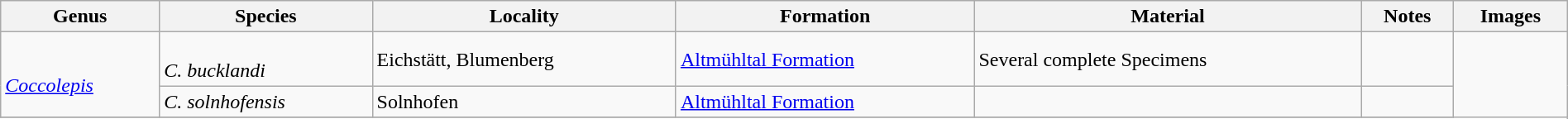<table class="wikitable" align="center" width="100%">
<tr>
<th>Genus</th>
<th>Species</th>
<th>Locality</th>
<th>Formation</th>
<th>Material</th>
<th>Notes</th>
<th>Images</th>
</tr>
<tr>
<td rowspan="2"><br><em><a href='#'>Coccolepis</a></em></td>
<td><br><em>C. bucklandi</em></td>
<td>Eichstätt, Blumenberg</td>
<td><a href='#'>Altmühltal Formation</a></td>
<td>Several complete Specimens</td>
<td></td>
<td rowspan="100"></td>
</tr>
<tr>
<td><em>C. solnhofensis</em></td>
<td>Solnhofen</td>
<td><a href='#'>Altmühltal Formation</a></td>
<td></td>
<td></td>
</tr>
<tr>
</tr>
</table>
